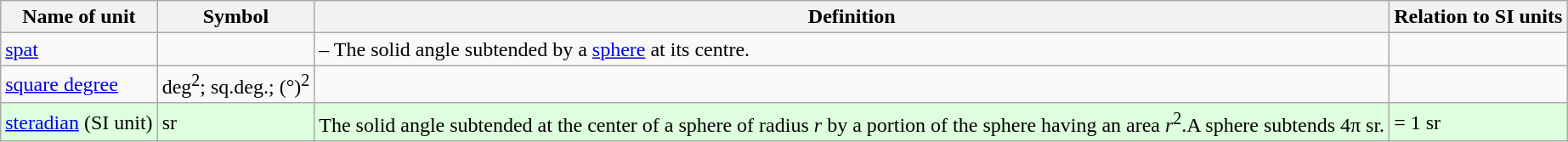<table class="wikitable">
<tr>
<th>Name of unit</th>
<th>Symbol</th>
<th>Definition</th>
<th>Relation to SI units</th>
</tr>
<tr>
<td><a href='#'>spat</a></td>
<td></td>
<td> – The solid angle subtended by a <a href='#'>sphere</a> at its centre.</td>
<td></td>
</tr>
<tr>
<td><a href='#'>square degree</a></td>
<td>deg<sup>2</sup>; sq.deg.; (°)<sup>2</sup></td>
<td></td>
<td></td>
</tr>
<tr style="background:#dfd;">
<td><a href='#'>steradian</a> (SI unit)</td>
<td>sr</td>
<td>The solid angle subtended at the center of a sphere of radius <em>r</em> by a portion of the sphere having an area <em>r</em><sup>2</sup>.A sphere subtends 4π sr.</td>
<td>= 1 sr</td>
</tr>
</table>
